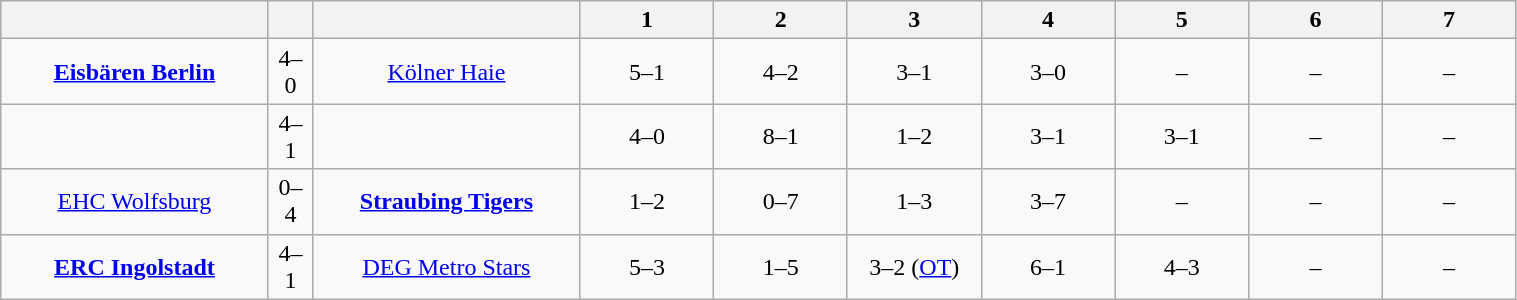<table class="wikitable" width="80%">
<tr style="background-color:#e0e0e0;">
<th style="width:15%;"></th>
<th style="width:2.5%;"></th>
<th style="width:15%;"></th>
<th style="width:7.5%;">1</th>
<th style="width:7.5%;">2</th>
<th style="width:7.5%;">3</th>
<th style="width:7.5%;">4</th>
<th style="width:7.5%;">5</th>
<th style="width:7.5%;">6</th>
<th style="width:7.5%;">7</th>
</tr>
<tr align="center">
<td><strong><a href='#'>Eisbären Berlin</a></strong></td>
<td>4–0</td>
<td><a href='#'>Kölner Haie</a></td>
<td>5–1</td>
<td>4–2</td>
<td>3–1</td>
<td>3–0</td>
<td>–</td>
<td>–</td>
<td>–</td>
</tr>
<tr align="center">
<td><strong></strong></td>
<td>4–1</td>
<td></td>
<td>4–0</td>
<td>8–1</td>
<td>1–2</td>
<td>3–1</td>
<td>3–1</td>
<td>–</td>
<td>–</td>
</tr>
<tr align="center">
<td><a href='#'>EHC Wolfsburg</a></td>
<td>0–4</td>
<td><strong><a href='#'>Straubing Tigers</a></strong></td>
<td>1–2</td>
<td>0–7</td>
<td>1–3</td>
<td>3–7</td>
<td>–</td>
<td>–</td>
<td>–</td>
</tr>
<tr align="center">
<td><strong><a href='#'>ERC Ingolstadt</a></strong></td>
<td>4–1</td>
<td><a href='#'>DEG Metro Stars</a></td>
<td>5–3</td>
<td>1–5</td>
<td>3–2 (<a href='#'>OT</a>)</td>
<td>6–1</td>
<td>4–3</td>
<td>–</td>
<td>–</td>
</tr>
</table>
